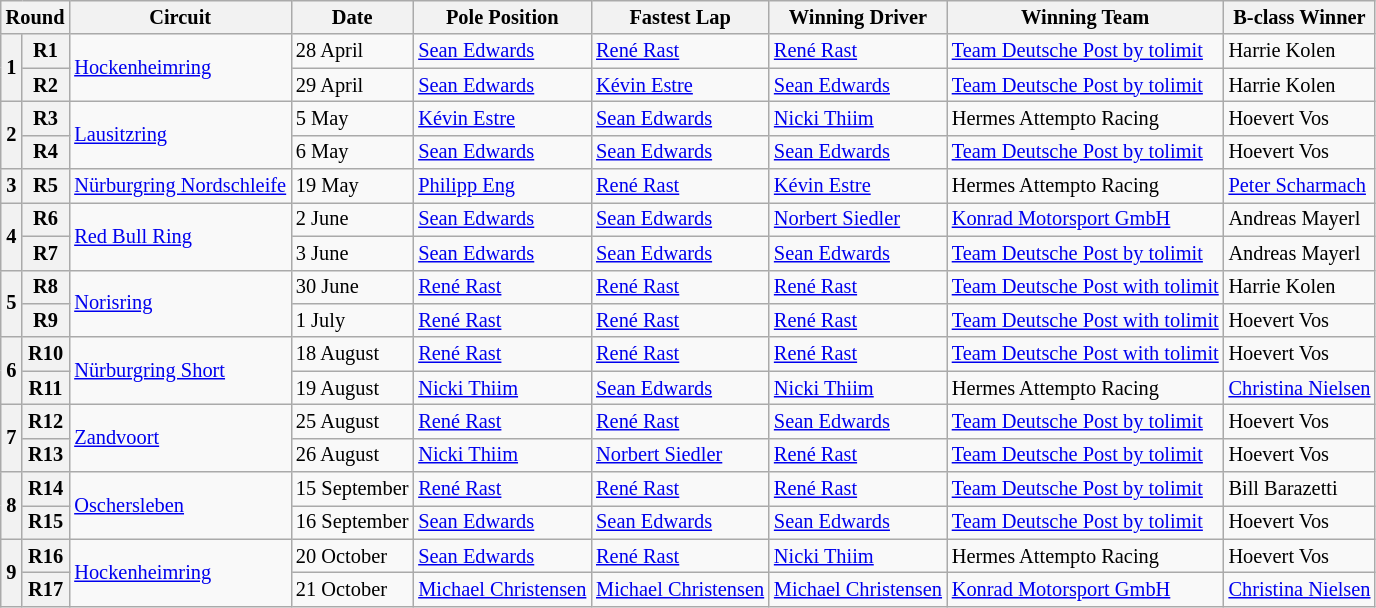<table class="wikitable" style="font-size: 85%">
<tr>
<th colspan=2>Round</th>
<th>Circuit</th>
<th>Date</th>
<th>Pole Position</th>
<th>Fastest Lap</th>
<th>Winning Driver</th>
<th>Winning Team</th>
<th>B-class Winner</th>
</tr>
<tr>
<th rowspan=2>1</th>
<th>R1</th>
<td rowspan=2> <a href='#'>Hockenheimring</a></td>
<td>28 April</td>
<td> <a href='#'>Sean Edwards</a></td>
<td> <a href='#'>René Rast</a></td>
<td> <a href='#'>René Rast</a></td>
<td> <a href='#'>Team Deutsche Post by tolimit</a></td>
<td> Harrie Kolen</td>
</tr>
<tr>
<th>R2</th>
<td>29 April</td>
<td> <a href='#'>Sean Edwards</a></td>
<td> <a href='#'>Kévin Estre</a></td>
<td> <a href='#'>Sean Edwards</a></td>
<td> <a href='#'>Team Deutsche Post by tolimit</a></td>
<td> Harrie Kolen</td>
</tr>
<tr>
<th rowspan=2>2</th>
<th>R3</th>
<td rowspan=2> <a href='#'>Lausitzring</a></td>
<td>5 May</td>
<td> <a href='#'>Kévin Estre</a></td>
<td> <a href='#'>Sean Edwards</a></td>
<td> <a href='#'>Nicki Thiim</a></td>
<td> Hermes Attempto Racing</td>
<td> Hoevert Vos</td>
</tr>
<tr>
<th>R4</th>
<td>6 May</td>
<td> <a href='#'>Sean Edwards</a></td>
<td> <a href='#'>Sean Edwards</a></td>
<td> <a href='#'>Sean Edwards</a></td>
<td> <a href='#'>Team Deutsche Post by tolimit</a></td>
<td> Hoevert Vos</td>
</tr>
<tr>
<th>3</th>
<th>R5</th>
<td> <a href='#'>Nürburgring Nordschleife</a></td>
<td>19 May</td>
<td> <a href='#'>Philipp Eng</a></td>
<td> <a href='#'>René Rast</a></td>
<td> <a href='#'>Kévin Estre</a></td>
<td> Hermes Attempto Racing</td>
<td> <a href='#'>Peter Scharmach</a></td>
</tr>
<tr>
<th rowspan=2>4</th>
<th>R6</th>
<td rowspan=2> <a href='#'>Red Bull Ring</a></td>
<td>2 June</td>
<td> <a href='#'>Sean Edwards</a></td>
<td> <a href='#'>Sean Edwards</a></td>
<td> <a href='#'>Norbert Siedler</a></td>
<td> <a href='#'>Konrad Motorsport GmbH</a></td>
<td> Andreas Mayerl</td>
</tr>
<tr>
<th>R7</th>
<td>3 June</td>
<td> <a href='#'>Sean Edwards</a></td>
<td> <a href='#'>Sean Edwards</a></td>
<td> <a href='#'>Sean Edwards</a></td>
<td> <a href='#'>Team Deutsche Post by tolimit</a></td>
<td> Andreas Mayerl</td>
</tr>
<tr>
<th rowspan=2>5</th>
<th>R8</th>
<td rowspan=2> <a href='#'>Norisring</a></td>
<td>30 June</td>
<td> <a href='#'>René Rast</a></td>
<td> <a href='#'>René Rast</a></td>
<td> <a href='#'>René Rast</a></td>
<td> <a href='#'>Team Deutsche Post with tolimit</a></td>
<td> Harrie Kolen</td>
</tr>
<tr>
<th>R9</th>
<td>1 July</td>
<td> <a href='#'>René Rast</a></td>
<td> <a href='#'>René Rast</a></td>
<td> <a href='#'>René Rast</a></td>
<td> <a href='#'>Team Deutsche Post with tolimit</a></td>
<td> Hoevert Vos</td>
</tr>
<tr>
<th rowspan=2>6</th>
<th>R10</th>
<td rowspan=2> <a href='#'>Nürburgring Short</a></td>
<td>18 August</td>
<td> <a href='#'>René Rast</a></td>
<td> <a href='#'>René Rast</a></td>
<td> <a href='#'>René Rast</a></td>
<td> <a href='#'>Team Deutsche Post with tolimit</a></td>
<td> Hoevert Vos</td>
</tr>
<tr>
<th>R11</th>
<td>19 August</td>
<td> <a href='#'>Nicki Thiim</a></td>
<td> <a href='#'>Sean Edwards</a></td>
<td> <a href='#'>Nicki Thiim</a></td>
<td> Hermes Attempto Racing</td>
<td> <a href='#'>Christina Nielsen</a></td>
</tr>
<tr>
<th rowspan=2>7</th>
<th>R12</th>
<td rowspan=2> <a href='#'>Zandvoort</a></td>
<td>25 August</td>
<td> <a href='#'>René Rast</a></td>
<td> <a href='#'>René Rast</a></td>
<td> <a href='#'>Sean Edwards</a></td>
<td> <a href='#'>Team Deutsche Post by tolimit</a></td>
<td> Hoevert Vos</td>
</tr>
<tr>
<th>R13</th>
<td>26 August</td>
<td> <a href='#'>Nicki Thiim</a></td>
<td> <a href='#'>Norbert Siedler</a></td>
<td> <a href='#'>René Rast</a></td>
<td> <a href='#'>Team Deutsche Post by tolimit</a></td>
<td> Hoevert Vos</td>
</tr>
<tr>
<th rowspan=2>8</th>
<th>R14</th>
<td rowspan=2> <a href='#'>Oschersleben</a></td>
<td>15 September</td>
<td> <a href='#'>René Rast</a></td>
<td> <a href='#'>René Rast</a></td>
<td> <a href='#'>René Rast</a></td>
<td> <a href='#'>Team Deutsche Post by tolimit</a></td>
<td> Bill Barazetti</td>
</tr>
<tr>
<th>R15</th>
<td>16 September</td>
<td> <a href='#'>Sean Edwards</a></td>
<td> <a href='#'>Sean Edwards</a></td>
<td> <a href='#'>Sean Edwards</a></td>
<td> <a href='#'>Team Deutsche Post by tolimit</a></td>
<td> Hoevert Vos</td>
</tr>
<tr>
<th rowspan=2>9</th>
<th>R16</th>
<td rowspan=2> <a href='#'>Hockenheimring</a></td>
<td>20 October</td>
<td> <a href='#'>Sean Edwards</a></td>
<td> <a href='#'>René Rast</a></td>
<td> <a href='#'>Nicki Thiim</a></td>
<td> Hermes Attempto Racing</td>
<td> Hoevert Vos</td>
</tr>
<tr>
<th>R17</th>
<td>21 October</td>
<td> <a href='#'>Michael Christensen</a></td>
<td> <a href='#'>Michael Christensen</a></td>
<td> <a href='#'>Michael Christensen</a></td>
<td> <a href='#'>Konrad Motorsport GmbH</a></td>
<td> <a href='#'>Christina Nielsen</a></td>
</tr>
</table>
